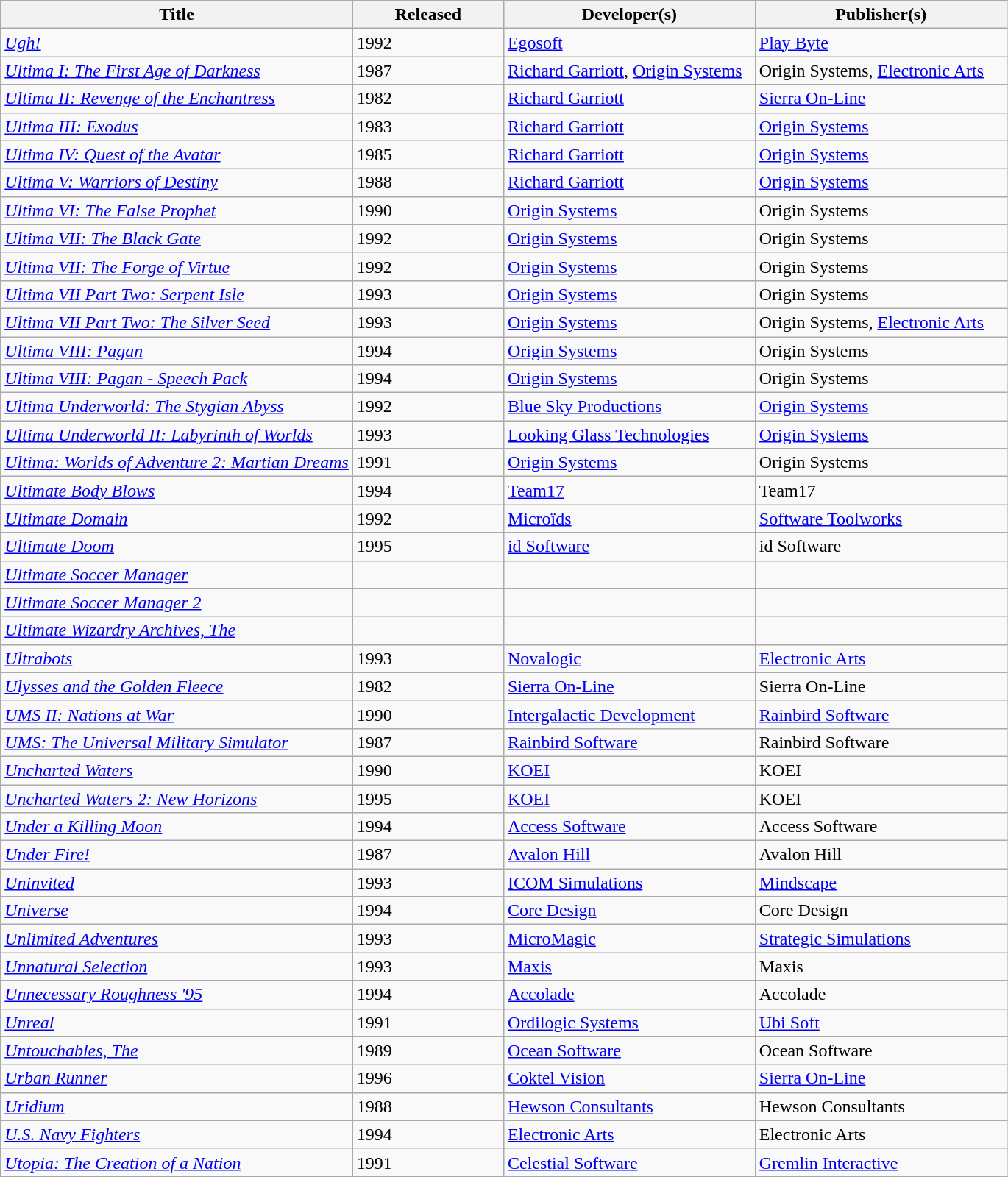<table class="wikitable sortable">
<tr>
<th width=35%>Title</th>
<th width=15%>Released</th>
<th width=25%>Developer(s)</th>
<th width=25%>Publisher(s)</th>
</tr>
<tr>
<td><em><a href='#'>Ugh!</a></em></td>
<td>1992</td>
<td><a href='#'>Egosoft</a></td>
<td><a href='#'>Play Byte</a></td>
</tr>
<tr>
<td><em><a href='#'>Ultima I: The First Age of Darkness</a></em></td>
<td>1987</td>
<td><a href='#'>Richard Garriott</a>, <a href='#'>Origin Systems</a></td>
<td>Origin Systems, <a href='#'>Electronic Arts</a></td>
</tr>
<tr>
<td><em><a href='#'>Ultima II: Revenge of the Enchantress</a></em></td>
<td>1982</td>
<td><a href='#'>Richard Garriott</a></td>
<td><a href='#'>Sierra On-Line</a></td>
</tr>
<tr>
<td><em><a href='#'>Ultima III: Exodus</a></em></td>
<td>1983</td>
<td><a href='#'>Richard Garriott</a></td>
<td><a href='#'>Origin Systems</a></td>
</tr>
<tr>
<td><em><a href='#'>Ultima IV: Quest of the Avatar</a></em></td>
<td>1985</td>
<td><a href='#'>Richard Garriott</a></td>
<td><a href='#'>Origin Systems</a></td>
</tr>
<tr>
<td><em><a href='#'>Ultima V: Warriors of Destiny</a></em></td>
<td>1988</td>
<td><a href='#'>Richard Garriott</a></td>
<td><a href='#'>Origin Systems</a></td>
</tr>
<tr>
<td><em><a href='#'>Ultima VI: The False Prophet</a></em></td>
<td>1990</td>
<td><a href='#'>Origin Systems</a></td>
<td>Origin Systems</td>
</tr>
<tr>
<td><em><a href='#'>Ultima VII: The Black Gate</a></em></td>
<td>1992</td>
<td><a href='#'>Origin Systems</a></td>
<td>Origin Systems</td>
</tr>
<tr>
<td><em><a href='#'>Ultima VII: The Forge of Virtue</a></em></td>
<td>1992</td>
<td><a href='#'>Origin Systems</a></td>
<td>Origin Systems</td>
</tr>
<tr>
<td><em><a href='#'>Ultima VII Part Two: Serpent Isle</a></em></td>
<td>1993</td>
<td><a href='#'>Origin Systems</a></td>
<td>Origin Systems</td>
</tr>
<tr>
<td><em><a href='#'>Ultima VII Part Two: The Silver Seed</a></em></td>
<td>1993</td>
<td><a href='#'>Origin Systems</a></td>
<td>Origin Systems, <a href='#'>Electronic Arts</a></td>
</tr>
<tr>
<td><em><a href='#'>Ultima VIII: Pagan</a></em></td>
<td>1994</td>
<td><a href='#'>Origin Systems</a></td>
<td>Origin Systems</td>
</tr>
<tr>
<td><em><a href='#'>Ultima VIII: Pagan - Speech Pack</a></em></td>
<td>1994</td>
<td><a href='#'>Origin Systems</a></td>
<td>Origin Systems</td>
</tr>
<tr>
<td><em><a href='#'>Ultima Underworld: The Stygian Abyss</a></em></td>
<td>1992</td>
<td><a href='#'>Blue Sky Productions</a></td>
<td><a href='#'>Origin Systems</a></td>
</tr>
<tr>
<td><em><a href='#'>Ultima Underworld II: Labyrinth of Worlds</a></em></td>
<td>1993</td>
<td><a href='#'>Looking Glass Technologies</a></td>
<td><a href='#'>Origin Systems</a></td>
</tr>
<tr>
<td><em><a href='#'>Ultima: Worlds of Adventure 2: Martian Dreams</a></em></td>
<td>1991</td>
<td><a href='#'>Origin Systems</a></td>
<td>Origin Systems</td>
</tr>
<tr>
<td><em><a href='#'>Ultimate Body Blows</a></em></td>
<td>1994</td>
<td><a href='#'>Team17</a></td>
<td>Team17</td>
</tr>
<tr>
<td><em><a href='#'>Ultimate Domain</a></em></td>
<td>1992</td>
<td><a href='#'>Microïds</a></td>
<td><a href='#'>Software Toolworks</a></td>
</tr>
<tr>
<td><em><a href='#'>Ultimate Doom</a></em></td>
<td>1995</td>
<td><a href='#'>id Software</a></td>
<td>id Software</td>
</tr>
<tr>
<td><em><a href='#'>Ultimate Soccer Manager</a></em></td>
<td></td>
<td></td>
<td></td>
</tr>
<tr>
<td><em><a href='#'>Ultimate Soccer Manager 2</a></em></td>
<td></td>
<td></td>
<td></td>
</tr>
<tr>
<td><em><a href='#'>Ultimate Wizardry Archives, The</a></em></td>
<td></td>
<td></td>
<td></td>
</tr>
<tr>
<td><em><a href='#'>Ultrabots</a></em></td>
<td>1993</td>
<td><a href='#'>Novalogic</a></td>
<td><a href='#'>Electronic Arts</a></td>
</tr>
<tr>
<td><em><a href='#'>Ulysses and the Golden Fleece</a></em></td>
<td>1982</td>
<td><a href='#'>Sierra On-Line</a></td>
<td>Sierra On-Line</td>
</tr>
<tr>
<td><em><a href='#'>UMS II: Nations at War</a></em></td>
<td>1990</td>
<td><a href='#'>Intergalactic Development</a></td>
<td><a href='#'>Rainbird Software</a></td>
</tr>
<tr>
<td><em><a href='#'>UMS: The Universal Military Simulator</a></em></td>
<td>1987</td>
<td><a href='#'>Rainbird Software</a></td>
<td>Rainbird Software</td>
</tr>
<tr>
<td><em><a href='#'>Uncharted Waters</a></em></td>
<td>1990</td>
<td><a href='#'>KOEI</a></td>
<td>KOEI</td>
</tr>
<tr>
<td><em><a href='#'>Uncharted Waters 2: New Horizons</a></em></td>
<td>1995</td>
<td><a href='#'>KOEI</a></td>
<td>KOEI</td>
</tr>
<tr>
<td><em><a href='#'>Under a Killing Moon</a></em></td>
<td>1994</td>
<td><a href='#'>Access Software</a></td>
<td>Access Software</td>
</tr>
<tr>
<td><em><a href='#'>Under Fire!</a></em></td>
<td>1987</td>
<td><a href='#'>Avalon Hill</a></td>
<td>Avalon Hill</td>
</tr>
<tr>
<td><em><a href='#'>Uninvited</a></em></td>
<td>1993</td>
<td><a href='#'>ICOM Simulations</a></td>
<td><a href='#'>Mindscape</a></td>
</tr>
<tr>
<td><em><a href='#'>Universe</a></em></td>
<td>1994</td>
<td><a href='#'>Core Design</a></td>
<td>Core Design</td>
</tr>
<tr>
<td><em><a href='#'>Unlimited Adventures</a></em></td>
<td>1993</td>
<td><a href='#'>MicroMagic</a></td>
<td><a href='#'>Strategic Simulations</a></td>
</tr>
<tr>
<td><em><a href='#'>Unnatural Selection</a></em></td>
<td>1993</td>
<td><a href='#'>Maxis</a></td>
<td>Maxis</td>
</tr>
<tr>
<td><em><a href='#'>Unnecessary Roughness '95</a></em></td>
<td>1994</td>
<td><a href='#'>Accolade</a></td>
<td>Accolade</td>
</tr>
<tr>
<td><em><a href='#'>Unreal</a></em></td>
<td>1991</td>
<td><a href='#'>Ordilogic Systems</a></td>
<td><a href='#'>Ubi Soft</a></td>
</tr>
<tr>
<td><em><a href='#'>Untouchables, The</a></em></td>
<td>1989</td>
<td><a href='#'>Ocean Software</a></td>
<td>Ocean Software</td>
</tr>
<tr>
<td><em><a href='#'>Urban Runner</a></em></td>
<td>1996</td>
<td><a href='#'>Coktel Vision</a></td>
<td><a href='#'>Sierra On-Line</a></td>
</tr>
<tr>
<td><em><a href='#'>Uridium</a></em></td>
<td>1988</td>
<td><a href='#'>Hewson Consultants</a></td>
<td>Hewson Consultants</td>
</tr>
<tr>
<td><em><a href='#'>U.S. Navy Fighters</a></em></td>
<td>1994</td>
<td><a href='#'>Electronic Arts</a></td>
<td>Electronic Arts</td>
</tr>
<tr>
<td><em><a href='#'>Utopia: The Creation of a Nation</a></em></td>
<td>1991</td>
<td><a href='#'>Celestial Software</a></td>
<td><a href='#'>Gremlin Interactive</a></td>
</tr>
</table>
